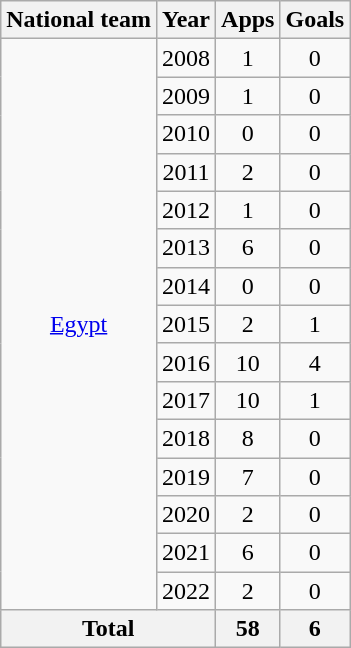<table class="wikitable" style="text-align:center">
<tr>
<th>National team</th>
<th>Year</th>
<th>Apps</th>
<th>Goals</th>
</tr>
<tr>
<td rowspan="15"><a href='#'>Egypt</a></td>
<td>2008</td>
<td>1</td>
<td>0</td>
</tr>
<tr>
<td>2009</td>
<td>1</td>
<td>0</td>
</tr>
<tr>
<td>2010</td>
<td>0</td>
<td>0</td>
</tr>
<tr>
<td>2011</td>
<td>2</td>
<td>0</td>
</tr>
<tr>
<td>2012</td>
<td>1</td>
<td>0</td>
</tr>
<tr>
<td>2013</td>
<td>6</td>
<td>0</td>
</tr>
<tr>
<td>2014</td>
<td>0</td>
<td>0</td>
</tr>
<tr>
<td>2015</td>
<td>2</td>
<td>1</td>
</tr>
<tr>
<td>2016</td>
<td>10</td>
<td>4</td>
</tr>
<tr>
<td>2017</td>
<td>10</td>
<td>1</td>
</tr>
<tr>
<td>2018</td>
<td>8</td>
<td>0</td>
</tr>
<tr>
<td>2019</td>
<td>7</td>
<td>0</td>
</tr>
<tr>
<td>2020</td>
<td>2</td>
<td>0</td>
</tr>
<tr>
<td>2021</td>
<td>6</td>
<td>0</td>
</tr>
<tr>
<td>2022</td>
<td>2</td>
<td>0</td>
</tr>
<tr>
<th colspan="2">Total</th>
<th>58</th>
<th>6</th>
</tr>
</table>
